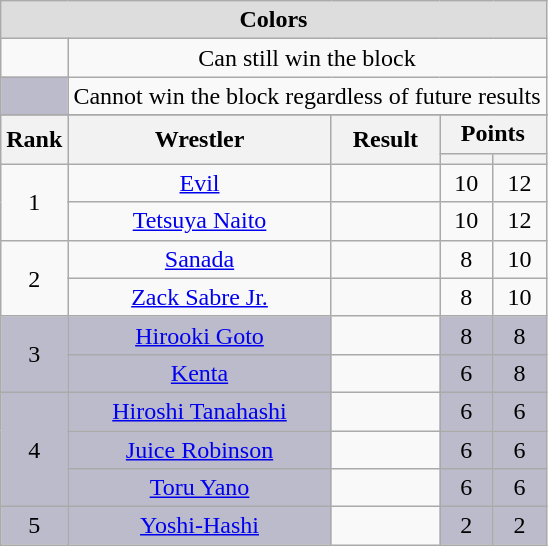<table class="wikitable mw-collapsible mw-collapsed" plainrowheaders sortable" style="text-align: center">
<tr>
<th style="background: #DDDDDD;" colspan="5">Colors</th>
</tr>
<tr>
<td></td>
<td colspan="4">Can still win the block</td>
</tr>
<tr>
<td style="background: #BBBBCC;"><br></td>
<td colspan="4">Cannot win the block regardless of future results</td>
</tr>
<tr>
</tr>
<tr>
<th scope="col" rowspan="2">Rank</th>
<th scope="col" rowspan="2">Wrestler</th>
<th scope="col" rowspan="2">Result</th>
<th scope="col" colspan="2">Points</th>
</tr>
<tr>
<th></th>
<th></th>
</tr>
<tr>
<td rowspan=2>1</td>
<td><a href='#'>Evil</a></td>
<td></td>
<td>10</td>
<td>12</td>
</tr>
<tr>
<td><a href='#'>Tetsuya Naito</a></td>
<td></td>
<td>10</td>
<td>12</td>
</tr>
<tr>
<td rowspan=2>2</td>
<td><a href='#'>Sanada</a></td>
<td></td>
<td>8</td>
<td>10</td>
</tr>
<tr>
<td><a href='#'>Zack Sabre Jr.</a></td>
<td></td>
<td>8</td>
<td>10</td>
</tr>
<tr>
<td rowspan=2 style="background: #BBBBCC;">3</td>
<td style="background: #BBBBCC;"><a href='#'>Hirooki Goto</a></td>
<td></td>
<td style="background: #BBBBCC;">8</td>
<td style="background: #BBBBCC;">8</td>
</tr>
<tr>
<td style="background: #BBBBCC;"><a href='#'>Kenta</a></td>
<td></td>
<td style="background: #BBBBCC;">6</td>
<td style="background: #BBBBCC;">8</td>
</tr>
<tr>
<td rowspan=3 style="background: #BBBBCC;">4</td>
<td style="background: #BBBBCC;"><a href='#'>Hiroshi Tanahashi</a></td>
<td></td>
<td style="background: #BBBBCC;">6</td>
<td style="background: #BBBBCC;">6</td>
</tr>
<tr>
<td style="background: #BBBBCC;"><a href='#'>Juice Robinson</a></td>
<td></td>
<td style="background: #BBBBCC;">6</td>
<td style="background: #BBBBCC;">6</td>
</tr>
<tr>
<td style="background: #BBBBCC;"><a href='#'>Toru Yano</a></td>
<td></td>
<td style="background: #BBBBCC;">6</td>
<td style="background: #BBBBCC;">6</td>
</tr>
<tr>
<td style="background: #BBBBCC;">5</td>
<td style="background: #BBBBCC;"><a href='#'>Yoshi-Hashi</a></td>
<td></td>
<td style="background: #BBBBCC;">2</td>
<td style="background: #BBBBCC;">2</td>
</tr>
</table>
